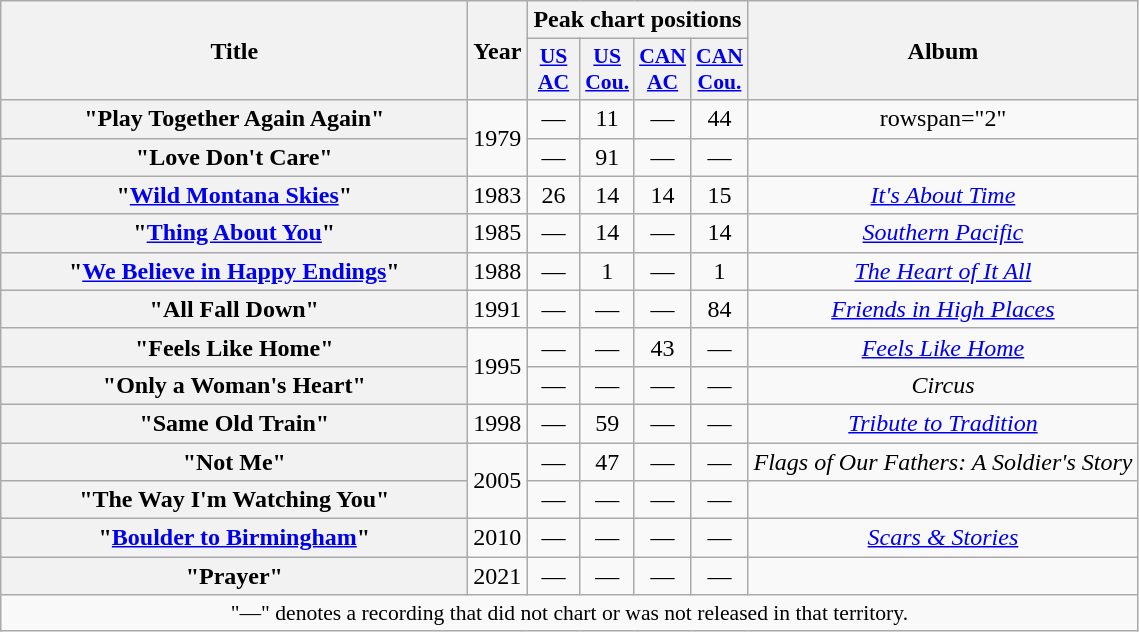<table class="wikitable plainrowheaders" style="text-align:center;" border="1">
<tr>
<th scope="col" rowspan="2" style="width:19em;">Title</th>
<th scope="col" rowspan="2">Year</th>
<th scope="col" colspan="4">Peak chart positions</th>
<th scope="col" rowspan="2">Album</th>
</tr>
<tr>
<th scope="col" style="width:2em;font-size:90%;"><a href='#'>US<br>AC</a><br></th>
<th scope="col" style="width:2em;font-size:90%;"><a href='#'>US<br>Cou.</a><br></th>
<th scope="col" style="width:2em;font-size:90%;"><a href='#'>CAN<br>AC</a><br></th>
<th scope="col" style="width:2em;font-size:90%;"><a href='#'>CAN<br>Cou.</a><br></th>
</tr>
<tr>
<th scope="row">"Play Together Again Again"<br></th>
<td rowspan="2">1979</td>
<td>—</td>
<td>11</td>
<td>—</td>
<td>44</td>
<td>rowspan="2" </td>
</tr>
<tr>
<th scope="row">"Love Don't Care"<br></th>
<td>—</td>
<td>91</td>
<td>—</td>
<td>—</td>
</tr>
<tr>
<th scope="row">"<a href='#'>Wild Montana Skies</a>"<br></th>
<td>1983</td>
<td>26</td>
<td>14</td>
<td>14</td>
<td>15</td>
<td><em><a href='#'>It's About Time</a></em></td>
</tr>
<tr>
<th scope="row">"<a href='#'>Thing About You</a>"<br></th>
<td>1985</td>
<td>—</td>
<td>14</td>
<td>—</td>
<td>14</td>
<td><em><a href='#'>Southern Pacific</a></em></td>
</tr>
<tr>
<th scope="row">"<a href='#'>We Believe in Happy Endings</a>"<br></th>
<td>1988</td>
<td>—</td>
<td>1</td>
<td>—</td>
<td>1</td>
<td><em><a href='#'>The Heart of It All</a></em></td>
</tr>
<tr>
<th scope="row">"All Fall Down"<br></th>
<td>1991</td>
<td>—</td>
<td>—</td>
<td>—</td>
<td>84</td>
<td><em><a href='#'>Friends in High Places</a></em></td>
</tr>
<tr>
<th scope="row">"Feels Like Home"<br></th>
<td rowspan="2">1995</td>
<td>—</td>
<td>—</td>
<td>43</td>
<td>—</td>
<td><em><a href='#'>Feels Like Home</a></em></td>
</tr>
<tr>
<th scope="row">"Only a Woman's Heart"<br></th>
<td>—</td>
<td>—</td>
<td>—</td>
<td>—</td>
<td><em>Circus</em></td>
</tr>
<tr>
<th scope="row">"Same Old Train"<br></th>
<td>1998</td>
<td>—</td>
<td>59</td>
<td>—</td>
<td>—</td>
<td><em><a href='#'>Tribute to Tradition</a></em></td>
</tr>
<tr>
<th scope="row">"Not Me"<br></th>
<td rowspan="2">2005</td>
<td>—</td>
<td>47</td>
<td>—</td>
<td>—</td>
<td><em>Flags of Our Fathers: A Soldier's Story</em></td>
</tr>
<tr>
<th scope="row">"The Way I'm Watching You"<br></th>
<td>—</td>
<td>—</td>
<td>—</td>
<td>—</td>
<td></td>
</tr>
<tr>
<th scope="row">"<a href='#'>Boulder to Birmingham</a>"<br></th>
<td>2010</td>
<td>—</td>
<td>—</td>
<td>—</td>
<td>—</td>
<td><em><a href='#'>Scars & Stories</a></em></td>
</tr>
<tr>
<th scope="row">"Prayer"<br></th>
<td>2021</td>
<td>—</td>
<td>—</td>
<td>—</td>
<td>—</td>
<td></td>
</tr>
<tr>
<td colspan="7" style="font-size:90%">"—" denotes a recording that did not chart or was not released in that territory.</td>
</tr>
</table>
